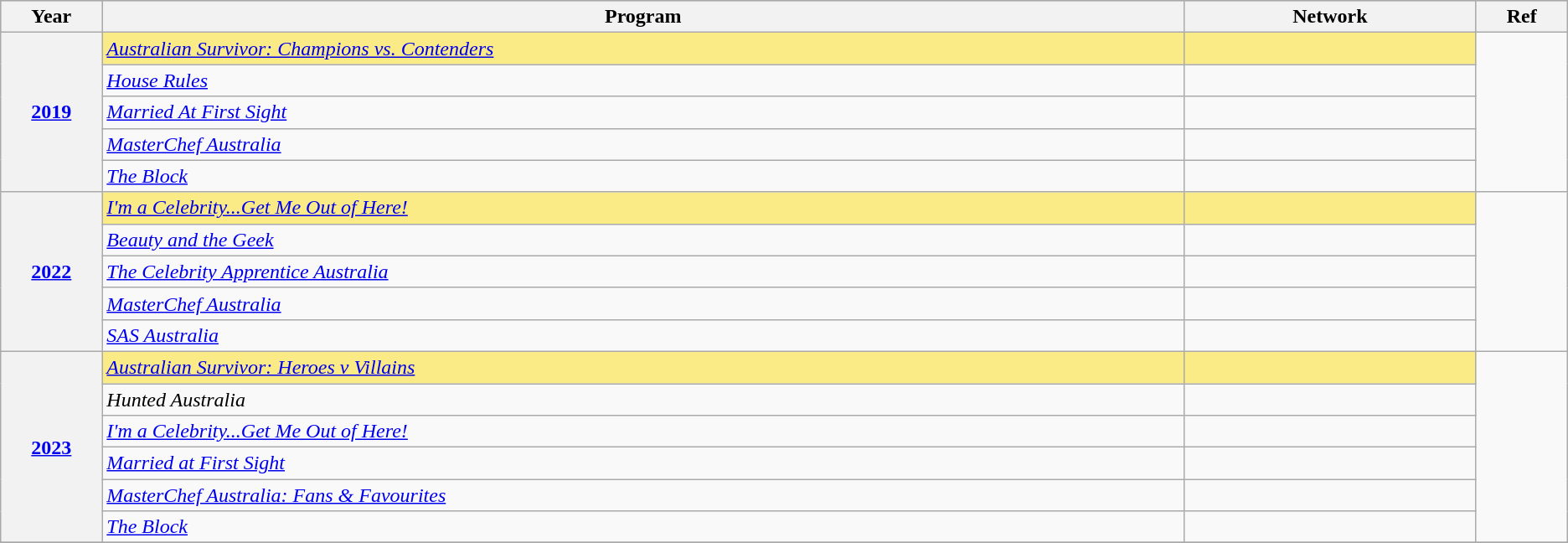<table class="wikitable sortable">
<tr style="background:#bebebe;">
<th scope="col" style="width:1%;">Year</th>
<th scope="col" style="width:16%;">Program</th>
<th scope="col" style="width:4%;">Network</th>
<th scope="col" style="width:1%;" class="unsortable">Ref</th>
</tr>
<tr>
<th scope="row" rowspan="5" style="text-align:center"><a href='#'>2019</a></th>
<td style="background:#FAEB86"><em><a href='#'>Australian Survivor: Champions vs. Contenders</a></em></td>
<td style="background:#FAEB86"></td>
<td rowspan="5"></td>
</tr>
<tr>
<td><em><a href='#'>House Rules</a></em></td>
<td></td>
</tr>
<tr>
<td><em><a href='#'>Married At First Sight</a></em></td>
<td></td>
</tr>
<tr>
<td><em><a href='#'>MasterChef Australia</a></em></td>
<td></td>
</tr>
<tr>
<td><em><a href='#'>The Block</a></em></td>
<td></td>
</tr>
<tr>
<th scope="row" rowspan="5" style="text-align:center"><a href='#'>2022</a></th>
<td style="background:#FAEB86"><em><a href='#'>I'm a Celebrity...Get Me Out of Here!</a></em></td>
<td style="background:#FAEB86"></td>
<td rowspan="5"></td>
</tr>
<tr>
<td><em><a href='#'>Beauty and the Geek</a></em></td>
<td></td>
</tr>
<tr>
<td><em><a href='#'>The Celebrity Apprentice Australia</a></em></td>
<td></td>
</tr>
<tr>
<td><em><a href='#'>MasterChef Australia</a></em></td>
<td></td>
</tr>
<tr>
<td><em><a href='#'>SAS Australia</a></em></td>
<td></td>
</tr>
<tr>
<th scope="row" rowspan="6" style="text-align:center"><a href='#'>2023</a></th>
<td style="background:#FAEB86"><em><a href='#'>Australian Survivor: Heroes v Villains</a></em></td>
<td style="background:#FAEB86"></td>
<td rowspan="6"></td>
</tr>
<tr>
<td><em>Hunted Australia</em></td>
<td></td>
</tr>
<tr>
<td><em><a href='#'>I'm a Celebrity...Get Me Out of Here!</a></em></td>
<td></td>
</tr>
<tr>
<td><em><a href='#'>Married at First Sight</a></em></td>
<td></td>
</tr>
<tr>
<td><em><a href='#'>MasterChef Australia: Fans & Favourites</a></em></td>
<td></td>
</tr>
<tr>
<td><em><a href='#'>The Block</a></em></td>
<td></td>
</tr>
<tr>
</tr>
</table>
